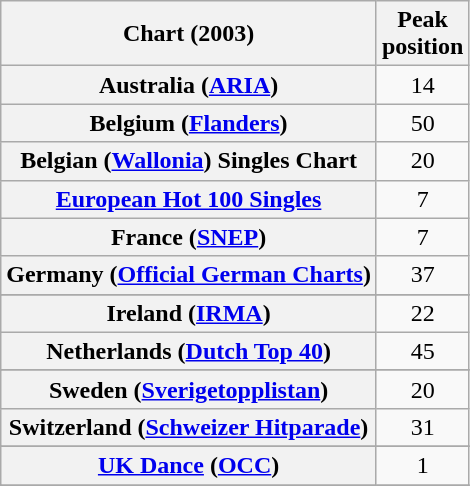<table class="wikitable sortable plainrowheaders" style="text-align:center">
<tr>
<th scope="col">Chart (2003)</th>
<th scope="col">Peak<br> position</th>
</tr>
<tr>
<th scope="row">Australia (<a href='#'>ARIA</a>)</th>
<td>14</td>
</tr>
<tr>
<th scope="row">Belgium (<a href='#'>Flanders</a>)</th>
<td>50</td>
</tr>
<tr>
<th scope="row">Belgian (<a href='#'>Wallonia</a>) Singles Chart</th>
<td>20</td>
</tr>
<tr>
<th scope="row"><a href='#'>European Hot 100 Singles</a></th>
<td>7</td>
</tr>
<tr>
<th scope="row">France (<a href='#'>SNEP</a>)</th>
<td>7</td>
</tr>
<tr>
<th scope="row">Germany (<a href='#'>Official German Charts</a>)<br></th>
<td>37</td>
</tr>
<tr>
</tr>
<tr>
</tr>
<tr>
<th scope="row">Ireland (<a href='#'>IRMA</a>)</th>
<td>22</td>
</tr>
<tr>
<th scope="row">Netherlands (<a href='#'>Dutch Top 40</a>)</th>
<td>45</td>
</tr>
<tr>
</tr>
<tr>
<th scope="row">Sweden (<a href='#'>Sverigetopplistan</a>)</th>
<td>20</td>
</tr>
<tr>
<th scope="row">Switzerland (<a href='#'>Schweizer Hitparade</a>)</th>
<td>31</td>
</tr>
<tr>
</tr>
<tr>
<th scope="row"><a href='#'>UK Dance</a> (<a href='#'>OCC</a>)</th>
<td>1</td>
</tr>
<tr>
</tr>
<tr>
</tr>
</table>
